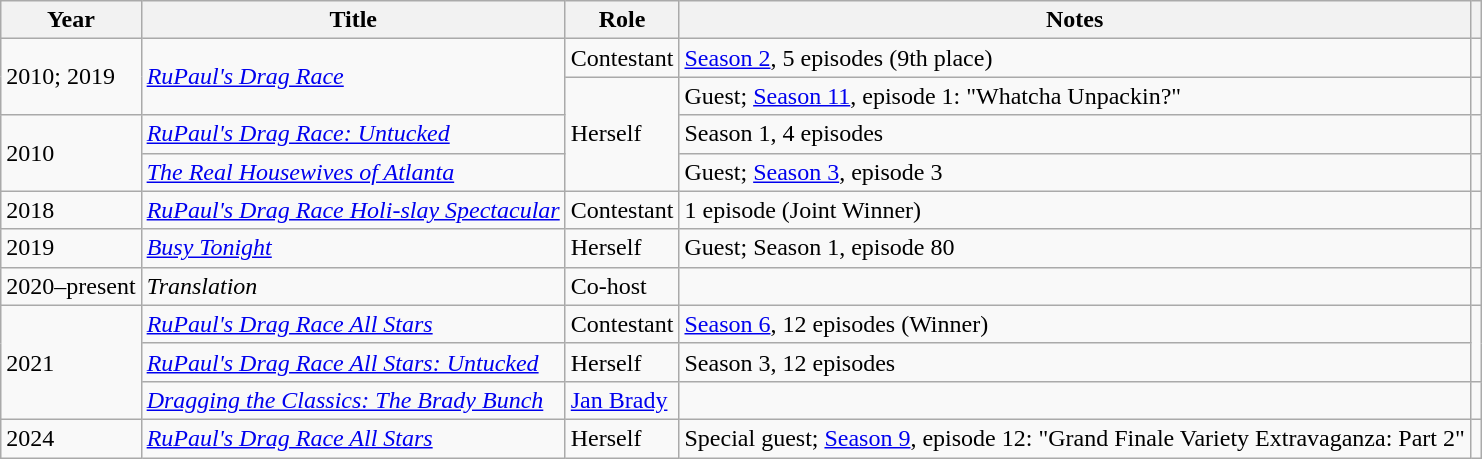<table class="wikitable plainrowheaders sortable">
<tr>
<th scope="col">Year</th>
<th scope="col">Title</th>
<th scope="col">Role</th>
<th scope="col">Notes</th>
<th style="text-align: center;" class="unsortable"></th>
</tr>
<tr>
<td rowspan="2">2010; 2019</td>
<td rowspan="2"><em><a href='#'>RuPaul's Drag Race</a></em></td>
<td>Contestant</td>
<td><a href='#'>Season 2</a>, 5 episodes (9th place)</td>
<td style="text-align: center;"></td>
</tr>
<tr>
<td rowspan="3">Herself</td>
<td>Guest; <a href='#'>Season 11</a>, episode 1: "Whatcha Unpackin?"</td>
<td style="text-align: center;"></td>
</tr>
<tr>
<td rowspan="2">2010</td>
<td><em><a href='#'>RuPaul's Drag Race: Untucked</a></em></td>
<td>Season 1, 4 episodes</td>
<td style="text-align: center;"></td>
</tr>
<tr>
<td><em><a href='#'>The Real Housewives of Atlanta</a></em></td>
<td>Guest; <a href='#'>Season 3</a>, episode 3</td>
<td></td>
</tr>
<tr>
<td>2018</td>
<td><em><a href='#'>RuPaul's Drag Race Holi-slay Spectacular</a></em></td>
<td>Contestant</td>
<td>1 episode (Joint Winner)</td>
<td style="text-align: center;"></td>
</tr>
<tr>
<td>2019</td>
<td><em><a href='#'>Busy Tonight</a></em></td>
<td>Herself</td>
<td>Guest; Season 1, episode 80</td>
<td style="text-align: center;"></td>
</tr>
<tr>
<td>2020–present</td>
<td><em>Translation</em></td>
<td>Co-host</td>
<td></td>
<td style="text-align: center;"></td>
</tr>
<tr>
<td rowspan="3">2021</td>
<td><em><a href='#'>RuPaul's Drag Race All Stars</a></em></td>
<td>Contestant</td>
<td><a href='#'>Season 6</a>, 12 episodes (Winner)</td>
<td rowspan="2" style="text-align: center;"></td>
</tr>
<tr>
<td scope="row"><a href='#'><em>RuPaul's Drag Race All Stars: Untucked</em></a></td>
<td>Herself</td>
<td>Season 3, 12 episodes</td>
</tr>
<tr>
<td scope="row"><em><a href='#'>Dragging the Classics: The Brady Bunch</a></em></td>
<td><a href='#'>Jan Brady</a></td>
<td></td>
<td style="text-align: center;"></td>
</tr>
<tr>
<td>2024</td>
<td><em><a href='#'>RuPaul's Drag Race All Stars</a></em></td>
<td>Herself</td>
<td>Special guest; <a href='#'>Season 9</a>, episode 12: "Grand Finale Variety Extravaganza: Part 2"</td>
<td style="text-align: center;"></td>
</tr>
</table>
